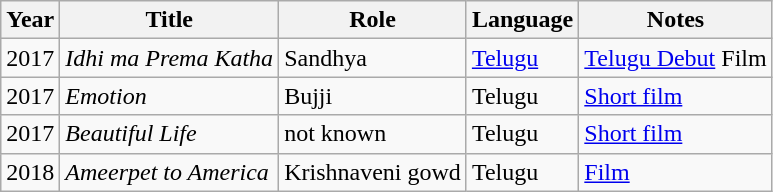<table class="wikitable">
<tr>
<th>Year</th>
<th>Title</th>
<th>Role</th>
<th>Language</th>
<th>Notes</th>
</tr>
<tr>
<td>2017</td>
<td><em>Idhi ma Prema Katha</em></td>
<td>Sandhya</td>
<td><a href='#'>Telugu</a></td>
<td><a href='#'>Telugu Debut</a> Film</td>
</tr>
<tr>
<td>2017</td>
<td><em>Emotion</em></td>
<td>Bujji</td>
<td>Telugu</td>
<td><a href='#'>Short film</a></td>
</tr>
<tr>
<td>2017</td>
<td><em>Beautiful Life</em></td>
<td>not known</td>
<td>Telugu</td>
<td><a href='#'>Short film</a></td>
</tr>
<tr>
<td>2018</td>
<td><em>Ameerpet to America</em></td>
<td>Krishnaveni gowd</td>
<td>Telugu</td>
<td><a href='#'>Film</a></td>
</tr>
</table>
